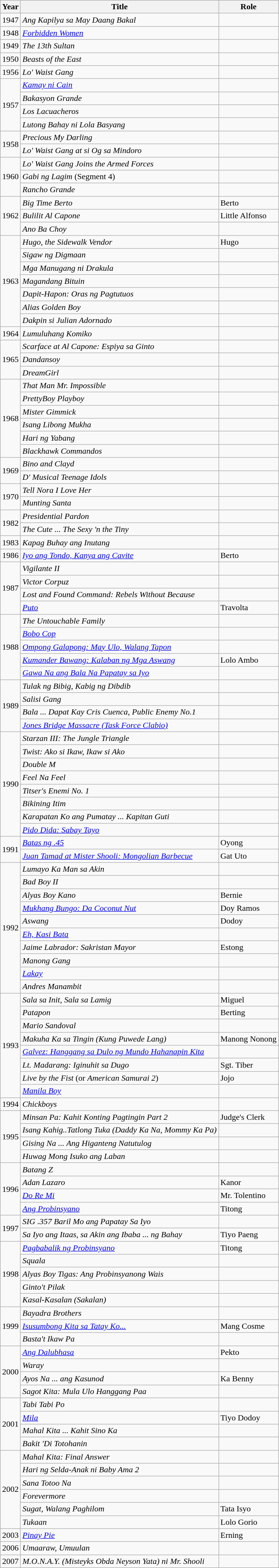<table class="wikitable">
<tr>
<th>Year</th>
<th>Title</th>
<th>Role</th>
</tr>
<tr>
<td>1947</td>
<td><em>Ang Kapilya sa May Daang Bakal</em></td>
<td></td>
</tr>
<tr>
<td>1948</td>
<td><em><a href='#'>Forbidden Women</a></em></td>
<td></td>
</tr>
<tr>
<td>1949</td>
<td><em>The 13th Sultan</em></td>
<td></td>
</tr>
<tr>
<td>1950</td>
<td><em>Beasts of the East</em></td>
<td></td>
</tr>
<tr>
<td>1956</td>
<td><em>Lo' Waist Gang</em></td>
<td></td>
</tr>
<tr>
<td rowspan="4">1957</td>
<td><em><a href='#'>Kamay ni Cain</a></em></td>
<td></td>
</tr>
<tr>
<td><em>Bakasyon Grande</em></td>
<td></td>
</tr>
<tr>
<td><em>Los Lacuacheros</em></td>
<td></td>
</tr>
<tr>
<td><em>Lutong Bahay ni Lola Basyang</em></td>
<td></td>
</tr>
<tr>
<td rowspan="2">1958</td>
<td><em>Precious My Darling</em></td>
<td></td>
</tr>
<tr>
<td><em>Lo' Waist Gang at si Og sa Mindoro</em></td>
<td></td>
</tr>
<tr>
<td rowspan="3">1960</td>
<td><em>Lo' Waist Gang Joins the Armed Forces</em></td>
<td></td>
</tr>
<tr>
<td><em>Gabi ng Lagim</em> (Segment 4)</td>
<td></td>
</tr>
<tr>
<td><em>Rancho Grande</em></td>
<td></td>
</tr>
<tr>
<td rowspan="3">1962</td>
<td><em>Big Time Berto</em></td>
<td>Berto</td>
</tr>
<tr>
<td><em>Bulilit Al Capone</em></td>
<td>Little Alfonso</td>
</tr>
<tr>
<td><em>Ano Ba Choy</em></td>
<td></td>
</tr>
<tr>
<td rowspan="7">1963</td>
<td><em>Hugo, the Sidewalk Vendor</em></td>
<td>Hugo</td>
</tr>
<tr>
<td><em>Sigaw ng Digmaan</em></td>
<td></td>
</tr>
<tr>
<td><em>Mga Manugang ni Drakula</em></td>
<td></td>
</tr>
<tr>
<td><em>Magandang Bituin</em></td>
<td></td>
</tr>
<tr>
<td><em>Dapit-Hapon: Oras ng Pagtutuos</em></td>
<td></td>
</tr>
<tr>
<td><em>Alias Golden Boy</em></td>
<td></td>
</tr>
<tr>
<td><em>Dakpin si Julian Adornado</em></td>
<td></td>
</tr>
<tr>
<td>1964</td>
<td><em>Lumuluhang Komiko</em></td>
<td></td>
</tr>
<tr>
<td rowspan="3">1965</td>
<td><em>Scarface at Al Capone: Espiya sa Ginto</em></td>
<td></td>
</tr>
<tr>
<td><em>Dandansoy</em></td>
<td></td>
</tr>
<tr>
<td><em>DreamGirl</em></td>
<td></td>
</tr>
<tr>
<td rowspan="6">1968</td>
<td><em>That Man Mr. Impossible</em></td>
<td></td>
</tr>
<tr>
<td><em>PrettyBoy Playboy</em></td>
<td></td>
</tr>
<tr>
<td><em>Mister Gimmick</em></td>
<td></td>
</tr>
<tr>
<td><em>Isang Libong Mukha</em></td>
<td></td>
</tr>
<tr>
<td><em>Hari ng Yabang</em></td>
<td></td>
</tr>
<tr>
<td><em>Blackhawk Commandos</em></td>
<td></td>
</tr>
<tr>
<td rowspan="2">1969</td>
<td><em>Bino and Clayd</em></td>
<td></td>
</tr>
<tr>
<td><em>D' Musical Teenage Idols</em></td>
<td></td>
</tr>
<tr>
<td rowspan="2">1970</td>
<td><em>Tell Nora I Love Her</em></td>
<td></td>
</tr>
<tr>
<td><em>Munting Santa</em></td>
<td></td>
</tr>
<tr>
<td rowspan="2">1982</td>
<td><em>Presidential Pardon</em></td>
<td></td>
</tr>
<tr>
<td><em>The Cute ... The Sexy 'n the Tiny</em></td>
<td></td>
</tr>
<tr>
<td>1983</td>
<td><em>Kapag Buhay ang Inutang</em></td>
<td></td>
</tr>
<tr>
<td>1986</td>
<td><em><a href='#'>Iyo ang Tondo, Kanya ang Cavite</a></em></td>
<td>Berto</td>
</tr>
<tr>
<td rowspan="4">1987</td>
<td><em>Vigilante II</em></td>
<td></td>
</tr>
<tr>
<td><em>Victor Corpuz</em></td>
<td></td>
</tr>
<tr>
<td><em>Lost and Found Command: Rebels Without Because</em></td>
<td></td>
</tr>
<tr>
<td><em><a href='#'>Puto</a></em></td>
<td>Travolta</td>
</tr>
<tr>
<td rowspan="5">1988</td>
<td><em>The Untouchable Family</em></td>
<td></td>
</tr>
<tr>
<td><em><a href='#'>Bobo Cop</a></em></td>
<td></td>
</tr>
<tr>
<td><em><a href='#'>Ompong Galapong: May Ulo, Walang Tapon</a></em></td>
<td></td>
</tr>
<tr>
<td><em><a href='#'>Kumander Bawang: Kalaban ng Mga Aswang</a></em></td>
<td>Lolo Ambo</td>
</tr>
<tr>
<td><em><a href='#'>Gawa Na ang Bala Na Papatay sa Iyo</a></em></td>
<td></td>
</tr>
<tr>
<td rowspan="4">1989</td>
<td><em>Tulak ng Bibig, Kabig ng Dibdib</em></td>
<td></td>
</tr>
<tr>
<td><em>Salisi Gang</em></td>
<td></td>
</tr>
<tr>
<td><em>Bala ... Dapat Kay Cris Cuenca, Public Enemy No.1</em></td>
<td></td>
</tr>
<tr>
<td><em><a href='#'>Jones Bridge Massacre (Task Force Clabio)</a></em> </td>
<td></td>
</tr>
<tr>
<td rowspan="8">1990</td>
<td><em>Starzan III: The Jungle Triangle</em> </td>
<td></td>
</tr>
<tr>
<td><em>Twist: Ako si Ikaw, Ikaw si Ako</em></td>
<td></td>
</tr>
<tr>
<td><em>Double M</em></td>
<td></td>
</tr>
<tr>
<td><em>Feel Na Feel</em> </td>
<td></td>
</tr>
<tr>
<td><em>Titser's Enemi No. 1</em> </td>
<td></td>
</tr>
<tr>
<td><em>Bikining Itim</em></td>
<td></td>
</tr>
<tr>
<td><em>Karapatan Ko ang Pumatay ... Kapitan Guti</em> </td>
<td></td>
</tr>
<tr>
<td><em><a href='#'>Pido Dida: Sabay Tayo</a></em> </td>
<td></td>
</tr>
<tr>
<td rowspan="2">1991</td>
<td><em><a href='#'>Batas ng .45</a></em></td>
<td>Oyong</td>
</tr>
<tr>
<td><em><a href='#'>Juan Tamad at Mister Shooli: Mongolian Barbecue</a></em></td>
<td>Gat Uto</td>
</tr>
<tr>
<td rowspan="10">1992</td>
<td><em>Lumayo Ka Man sa Akin</em></td>
<td></td>
</tr>
<tr>
<td><em>Bad Boy II</em></td>
<td></td>
</tr>
<tr>
<td><em>Alyas Boy Kano</em></td>
<td>Bernie</td>
</tr>
<tr>
<td><em><a href='#'>Mukhang Bungo: Da Coconut Nut</a></em> </td>
<td>Doy Ramos</td>
</tr>
<tr>
<td><em>Aswang</em> </td>
<td>Dodoy</td>
</tr>
<tr>
<td><em><a href='#'>Eh, Kasi Bata</a></em> </td>
<td></td>
</tr>
<tr>
<td><em>Jaime Labrador: Sakristan Mayor</em> </td>
<td>Estong</td>
</tr>
<tr>
<td><em>Manong Gang</em> </td>
<td></td>
</tr>
<tr>
<td><em><a href='#'>Lakay</a></em> </td>
<td></td>
</tr>
<tr>
<td><em>Andres Manambit</em> </td>
<td></td>
</tr>
<tr>
<td rowspan="8">1993</td>
<td><em>Sala sa Init, Sala sa Lamig</em></td>
<td>Miguel</td>
</tr>
<tr>
<td><em>Patapon</em></td>
<td>Berting</td>
</tr>
<tr>
<td><em>Mario Sandoval</em></td>
<td></td>
</tr>
<tr>
<td><em>Makuha Ka sa Tingin (Kung Puwede Lang)</em></td>
<td>Manong Nonong</td>
</tr>
<tr>
<td><em><a href='#'>Galvez: Hanggang sa Dulo ng Mundo Hahanapin Kita</a></em></td>
<td></td>
</tr>
<tr>
<td><em>Lt. Madarang: Iginuhit sa Dugo</em></td>
<td>Sgt. Tiber</td>
</tr>
<tr>
<td><em>Live by the Fist</em> (or <em>American Samurai 2</em>)</td>
<td>Jojo</td>
</tr>
<tr>
<td><em><a href='#'>Manila Boy</a></em></td>
<td></td>
</tr>
<tr>
<td>1994</td>
<td><em>Chickboys</em></td>
<td></td>
</tr>
<tr>
<td rowspan="4">1995</td>
<td><em>Minsan Pa: Kahit Konting Pagtingin Part 2</em></td>
<td>Judge's Clerk</td>
</tr>
<tr>
<td><em>Isang Kahig..Tatlong Tuka (Daddy Ka Na, Mommy Ka Pa)</em></td>
<td></td>
</tr>
<tr>
<td><em>Gising Na ... Ang Higanteng Natutulog</em></td>
<td></td>
</tr>
<tr>
<td><em>Huwag Mong Isuko ang Laban</em> </td>
<td></td>
</tr>
<tr>
<td rowspan="4">1996</td>
<td><em>Batang Z</em> </td>
<td></td>
</tr>
<tr>
<td><em>Adan Lazaro</em> </td>
<td>Kanor</td>
</tr>
<tr>
<td><em><a href='#'>Do Re Mi</a></em> </td>
<td>Mr. Tolentino</td>
</tr>
<tr>
<td><em><a href='#'>Ang Probinsyano</a></em> </td>
<td>Titong</td>
</tr>
<tr>
<td rowspan="2">1997</td>
<td><em>SIG .357 Baril Mo ang Papatay Sa Iyo</em></td>
<td></td>
</tr>
<tr>
<td><em>Sa Iyo ang Itaas, sa Akin ang Ibaba ... ng Bahay</em></td>
<td>Tiyo Paeng</td>
</tr>
<tr>
<td rowspan="5">1998</td>
<td><em><a href='#'>Pagbabalik ng Probinsyano</a></em></td>
<td>Titong</td>
</tr>
<tr>
<td><em>Squala</em></td>
<td></td>
</tr>
<tr>
<td><em>Alyas Boy Tigas: Ang Probinsyanong Wais</em></td>
<td></td>
</tr>
<tr>
<td><em>Ginto't Pilak</em></td>
<td></td>
</tr>
<tr>
<td><em>Kasal-Kasalan (Sakalan)</em></td>
<td></td>
</tr>
<tr>
<td rowspan="3">1999</td>
<td><em>Bayadra Brothers</em></td>
<td></td>
</tr>
<tr>
<td><em><a href='#'>Isusumbong Kita sa Tatay Ko...</a></em></td>
<td>Mang Cosme</td>
</tr>
<tr>
<td><em>Basta't Ikaw Pa</em></td>
<td></td>
</tr>
<tr>
<td rowspan="4">2000</td>
<td><em><a href='#'>Ang Dalubhasa</a></em></td>
<td>Pekto</td>
</tr>
<tr>
<td><em>Waray</em></td>
<td></td>
</tr>
<tr>
<td><em>Ayos Na ... ang Kasunod</em></td>
<td>Ka Benny</td>
</tr>
<tr>
<td><em>Sagot Kita: Mula Ulo Hanggang Paa</em></td>
<td></td>
</tr>
<tr>
<td rowspan="4">2001</td>
<td><em>Tabi Tabi Po</em></td>
<td></td>
</tr>
<tr>
<td><em><a href='#'>Mila</a></em></td>
<td>Tiyo Dodoy</td>
</tr>
<tr>
<td><em>Mahal Kita ... Kahit Sino Ka</em></td>
<td></td>
</tr>
<tr>
<td><em>Bakit 'Di Totohanin</em></td>
<td></td>
</tr>
<tr>
<td rowspan="6">2002</td>
<td><em>Mahal Kita: Final Answer</em></td>
<td></td>
</tr>
<tr>
<td><em>Hari ng Selda-Anak ni Baby Ama 2</em></td>
<td></td>
</tr>
<tr>
<td><em>Sana Totoo Na</em></td>
<td></td>
</tr>
<tr>
<td><em>Forevermore</em></td>
<td></td>
</tr>
<tr>
<td><em>Sugat, Walang Paghilom</em></td>
<td>Tata Isyo</td>
</tr>
<tr>
<td><em>Tukaan</em></td>
<td>Lolo Gorio</td>
</tr>
<tr>
<td>2003</td>
<td><em><a href='#'>Pinay Pie</a></em></td>
<td>Erning</td>
</tr>
<tr>
<td>2006</td>
<td><em>Umaaraw, Umuulan</em></td>
<td></td>
</tr>
<tr>
<td>2007</td>
<td><em>M.O.N.A.Y. (Misteyks Obda Neyson  Yata) ni Mr. Shooli</em></td>
<td></td>
</tr>
</table>
